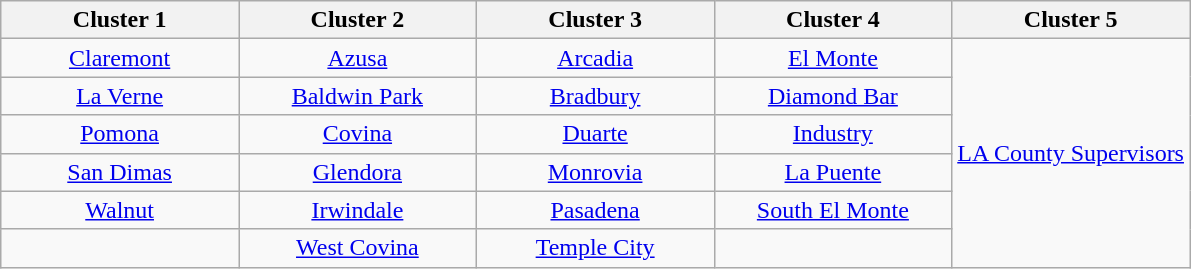<table class=wikitable style="text-align:center;">
<tr>
<th style="width:20%;">Cluster 1</th>
<th style="width:20%;">Cluster 2</th>
<th style="width:20%;">Cluster 3</th>
<th style="width:20%;">Cluster 4</th>
<th style="width:20%;">Cluster 5</th>
</tr>
<tr>
<td><a href='#'>Claremont</a></td>
<td><a href='#'>Azusa</a></td>
<td><a href='#'>Arcadia</a></td>
<td><a href='#'>El Monte</a></td>
<td rowspan=6><a href='#'>LA County Supervisors</a></td>
</tr>
<tr>
<td><a href='#'>La Verne</a></td>
<td><a href='#'>Baldwin Park</a></td>
<td><a href='#'>Bradbury</a></td>
<td><a href='#'>Diamond Bar</a></td>
</tr>
<tr>
<td><a href='#'>Pomona</a></td>
<td><a href='#'>Covina</a></td>
<td><a href='#'>Duarte</a></td>
<td><a href='#'>Industry</a></td>
</tr>
<tr>
<td><a href='#'>San Dimas</a></td>
<td><a href='#'>Glendora</a></td>
<td><a href='#'>Monrovia</a></td>
<td><a href='#'>La Puente</a></td>
</tr>
<tr>
<td><a href='#'>Walnut</a></td>
<td><a href='#'>Irwindale</a></td>
<td><a href='#'>Pasadena</a></td>
<td><a href='#'>South El Monte</a></td>
</tr>
<tr>
<td> </td>
<td><a href='#'>West Covina</a></td>
<td><a href='#'>Temple City</a></td>
<td> </td>
</tr>
</table>
